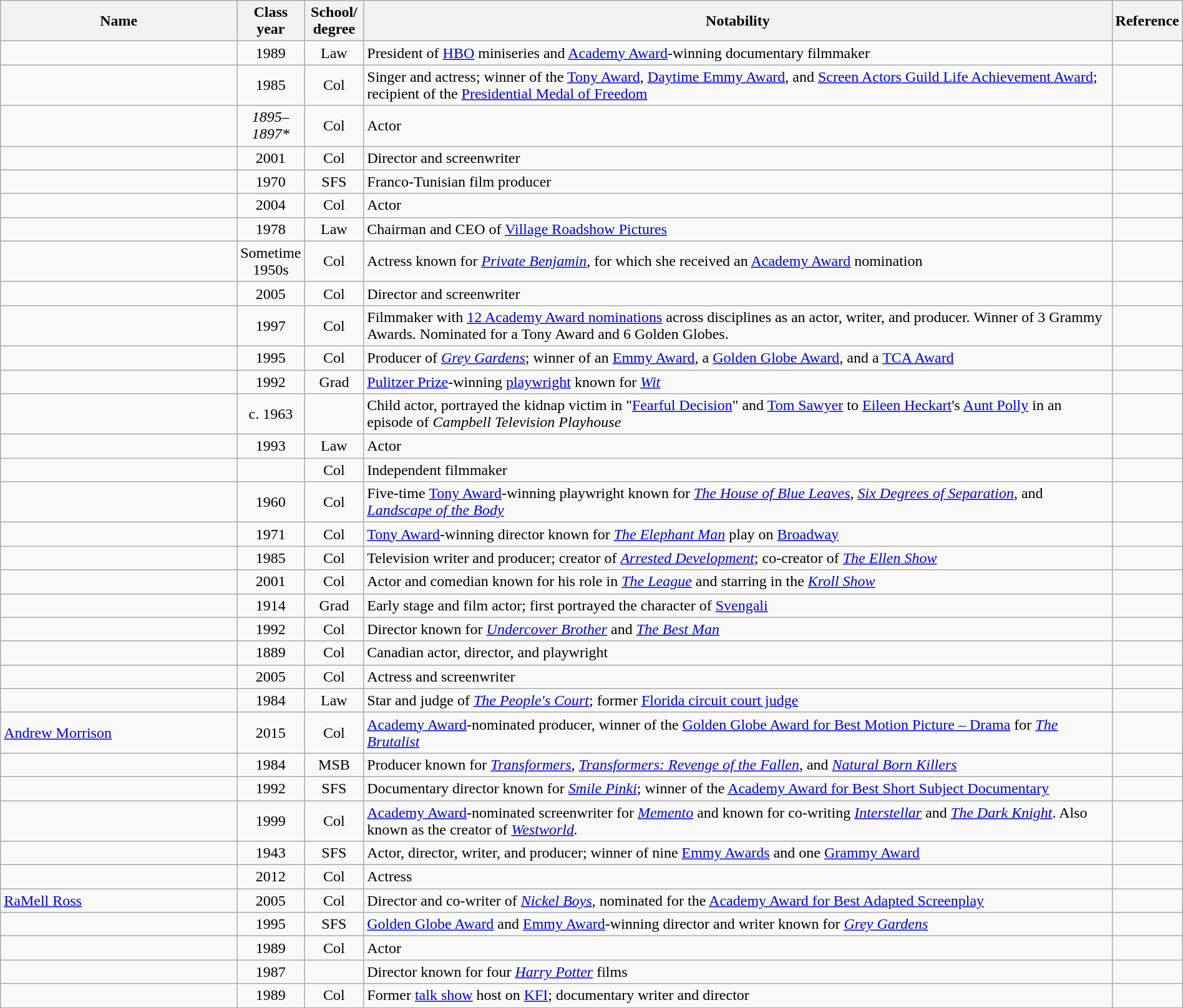<table class="wikitable sortable" style="width:100%">
<tr>
<th style="width:20%;">Name</th>
<th style="width:5%;">Class year</th>
<th style="width:5%;">School/<br>degree</th>
<th style="width:*;" class="unsortable">Notability</th>
<th style="width:5%;" class="unsortable">Reference</th>
</tr>
<tr>
<td></td>
<td style="text-align:center;">1989</td>
<td style="text-align:center;">Law</td>
<td>President of <a href='#'>HBO</a> miniseries and <a href='#'>Academy Award</a>-winning documentary filmmaker</td>
<td style="text-align:center;"></td>
</tr>
<tr>
<td></td>
<td style="text-align:center;">1985</td>
<td style="text-align:center;">Col</td>
<td>Singer and actress; winner of the <a href='#'>Tony Award</a>, <a href='#'>Daytime Emmy Award</a>, and <a href='#'>Screen Actors Guild Life Achievement Award</a>; recipient of the <a href='#'>Presidential Medal of Freedom</a></td>
<td style="text-align:center;"></td>
</tr>
<tr>
<td></td>
<td style="text-align:center;"><em>1895–1897*</em></td>
<td style="text-align:center;">Col</td>
<td>Actor</td>
<td style="text-align:center;"></td>
</tr>
<tr>
<td></td>
<td style="text-align:center;">2001</td>
<td style="text-align:center;">Col</td>
<td>Director and screenwriter</td>
<td style="text-align:center;"></td>
</tr>
<tr>
<td></td>
<td style="text-align:center;">1970</td>
<td style="text-align:center;">SFS</td>
<td>Franco-Tunisian film producer</td>
<td style="text-align:center;"></td>
</tr>
<tr>
<td></td>
<td style="text-align:center;">2004</td>
<td style="text-align:center;">Col</td>
<td>Actor</td>
<td style="text-align:center;"></td>
</tr>
<tr>
<td></td>
<td style="text-align:center;">1978</td>
<td style="text-align:center;">Law</td>
<td>Chairman and CEO of <a href='#'>Village Roadshow Pictures</a></td>
<td style="text-align:center;"></td>
</tr>
<tr>
<td></td>
<td style="text-align:center;">Sometime 1950s</td>
<td style="text-align:center;">Col</td>
<td>Actress known for <a href='#'><em>Private Benjamin</em></a>, for which she received an <a href='#'>Academy Award</a> nomination</td>
<td style="text-align:center;"></td>
</tr>
<tr>
<td></td>
<td style="text-align:center;">2005</td>
<td style="text-align:center;">Col</td>
<td>Director and screenwriter</td>
<td style="text-align:center;"></td>
</tr>
<tr>
<td></td>
<td style="text-align:center;">1997</td>
<td style="text-align:center;">Col</td>
<td>Filmmaker with <a href='#'>12 Academy Award nominations</a> across disciplines as an actor, writer, and producer. Winner of 3 Grammy Awards. Nominated for a Tony Award and 6 Golden Globes.</td>
<td style="text-align:center;"></td>
</tr>
<tr>
<td></td>
<td style="text-align:center;">1995</td>
<td style="text-align:center;">Col</td>
<td>Producer of <a href='#'><em>Grey Gardens</em></a>; winner of an <a href='#'>Emmy Award</a>, a <a href='#'>Golden Globe Award</a>, and a <a href='#'>TCA Award</a></td>
<td style="text-align:center;"></td>
</tr>
<tr>
<td></td>
<td style="text-align:center;">1992</td>
<td style="text-align:center;">Grad</td>
<td><a href='#'>Pulitzer Prize</a>-winning <a href='#'>playwright</a> known for <a href='#'><em>Wit</em></a></td>
<td style="text-align:center;"></td>
</tr>
<tr>
<td></td>
<td style="text-align:center;">c. 1963</td>
<td style="text-align:center;"></td>
<td>Child actor, portrayed the kidnap victim in "<a href='#'>Fearful Decision</a>" and <a href='#'>Tom Sawyer</a> to <a href='#'>Eileen Heckart</a>'s <a href='#'>Aunt Polly</a> in an episode of <em>Campbell Television Playhouse</em></td>
<td style="text-align:center;"></td>
</tr>
<tr>
<td></td>
<td style="text-align:center;">1993</td>
<td style="text-align:center;">Law</td>
<td>Actor</td>
<td style="text-align:center;"></td>
</tr>
<tr>
<td></td>
<td style="text-align:center;"></td>
<td style="text-align:center;">Col</td>
<td>Independent filmmaker</td>
<td style="text-align:center;"></td>
</tr>
<tr>
<td></td>
<td style="text-align:center;">1960</td>
<td style="text-align:center;">Col</td>
<td>Five-time <a href='#'>Tony Award</a>-winning playwright known for <em><a href='#'>The House of Blue Leaves</a></em>, <a href='#'><em>Six Degrees of Separation</em></a>, and <em><a href='#'>Landscape of the Body</a></em></td>
<td style="text-align:center;"></td>
</tr>
<tr>
<td></td>
<td style="text-align:center;">1971</td>
<td style="text-align:center;">Col</td>
<td><a href='#'>Tony Award</a>-winning director known for <a href='#'><em>The Elephant Man</em></a> play on <a href='#'>Broadway</a></td>
<td style="text-align:center;"></td>
</tr>
<tr>
<td></td>
<td style="text-align:center;">1985</td>
<td style="text-align:center;">Col</td>
<td>Television writer and producer; creator of <em><a href='#'>Arrested Development</a></em>; co-creator of <em><a href='#'>The Ellen Show</a></em></td>
<td style="text-align:center;"></td>
</tr>
<tr>
<td></td>
<td style="text-align:center;">2001</td>
<td style="text-align:center;">Col</td>
<td>Actor and comedian known for his role in <em><a href='#'>The League</a></em> and starring in the <em><a href='#'>Kroll Show</a></em></td>
<td style="text-align:center;"></td>
</tr>
<tr>
<td></td>
<td style="text-align:center;">1914</td>
<td style="text-align:center;">Grad</td>
<td>Early stage and film actor; first portrayed the character of <a href='#'>Svengali</a></td>
<td style="text-align:center;"></td>
</tr>
<tr>
<td></td>
<td style="text-align:center;">1992</td>
<td style="text-align:center;">Col</td>
<td>Director known for <em><a href='#'>Undercover Brother</a></em> and <a href='#'><em>The Best Man</em></a></td>
<td style="text-align:center;"></td>
</tr>
<tr>
<td></td>
<td style="text-align:center;">1889</td>
<td style="text-align:center;">Col</td>
<td>Canadian actor, director, and playwright</td>
<td style="text-align:center;"></td>
</tr>
<tr>
<td></td>
<td style="text-align:center;">2005</td>
<td style="text-align:center;">Col</td>
<td>Actress and screenwriter</td>
<td style="text-align:center;"></td>
</tr>
<tr>
<td></td>
<td style="text-align:center;">1984</td>
<td style="text-align:center;">Law</td>
<td>Star and judge of <em><a href='#'>The People's Court</a></em>; former <a href='#'>Florida circuit court judge</a></td>
<td style="text-align:center;"></td>
</tr>
<tr>
<td><a href='#'>Andrew Morrison</a></td>
<td style="text-align:center;">2015</td>
<td style="text-align:center;">Col</td>
<td><a href='#'>Academy Award</a>-nominated producer, winner of the <a href='#'>Golden Globe Award for Best Motion Picture – Drama</a> for <a href='#'><em>The Brutalist</em></a></td>
<td style="text-align:center;"></td>
</tr>
<tr>
<td></td>
<td style="text-align:center;">1984</td>
<td style="text-align:center;">MSB</td>
<td>Producer known for <a href='#'><em>Transformers</em></a>, <em><a href='#'>Transformers: Revenge of the Fallen</a></em>, and <em><a href='#'>Natural Born Killers</a></em></td>
<td style="text-align:center;"></td>
</tr>
<tr>
<td></td>
<td style="text-align:center;">1992</td>
<td style="text-align:center;">SFS</td>
<td>Documentary director known for <em><a href='#'>Smile Pinki</a></em>; winner of the <a href='#'>Academy Award for Best Short Subject Documentary</a></td>
<td style="text-align:center;"></td>
</tr>
<tr>
<td></td>
<td style="text-align:center;">1999</td>
<td style="text-align:center;">Col</td>
<td><a href='#'>Academy Award</a>-nominated screenwriter for <a href='#'><em>Memento</em></a> and known for co-writing <em><a href='#'>Interstellar</a></em> and <em><a href='#'>The Dark Knight</a></em>. Also known as the creator of <em><a href='#'>Westworld</a>.</em></td>
<td style="text-align:center;"></td>
</tr>
<tr>
<td></td>
<td style="text-align:center;">1943</td>
<td style="text-align:center;">SFS</td>
<td>Actor, director, writer, and producer; winner of nine <a href='#'>Emmy Awards</a> and one <a href='#'>Grammy Award</a></td>
<td style="text-align:center;"></td>
</tr>
<tr>
<td></td>
<td style="text-align:center;">2012</td>
<td style="text-align:center;">Col</td>
<td>Actress</td>
<td style="text-align:center;"></td>
</tr>
<tr>
<td><a href='#'>RaMell Ross</a></td>
<td style="text-align:center;">2005</td>
<td style="text-align:center;">Col</td>
<td>Director and co-writer of <a href='#'><em>Nickel Boys</em></a>, nominated for the <a href='#'>Academy Award for Best Adapted Screenplay</a></td>
<td style="text-align:center;"></td>
</tr>
<tr>
<td></td>
<td style="text-align:center;">1995</td>
<td style="text-align:center;">SFS</td>
<td><a href='#'>Golden Globe Award</a> and <a href='#'>Emmy Award</a>-winning director and writer known for <a href='#'><em>Grey Gardens</em></a></td>
<td style="text-align:center;"></td>
</tr>
<tr>
<td></td>
<td style="text-align:center;">1989</td>
<td style="text-align:center;">Col</td>
<td>Actor</td>
<td style="text-align:center;"></td>
</tr>
<tr>
<td></td>
<td style="text-align:center;">1987</td>
<td style="text-align:center;"></td>
<td>Director known for four <a href='#'><em>Harry Potter</em></a> films</td>
<td style="text-align:center;"></td>
</tr>
<tr>
<td></td>
<td style="text-align:center;">1989</td>
<td style="text-align:center;">Col</td>
<td>Former <a href='#'>talk show</a> host on <a href='#'>KFI</a>; documentary writer and director</td>
<td style="text-align:center;"></td>
</tr>
</table>
